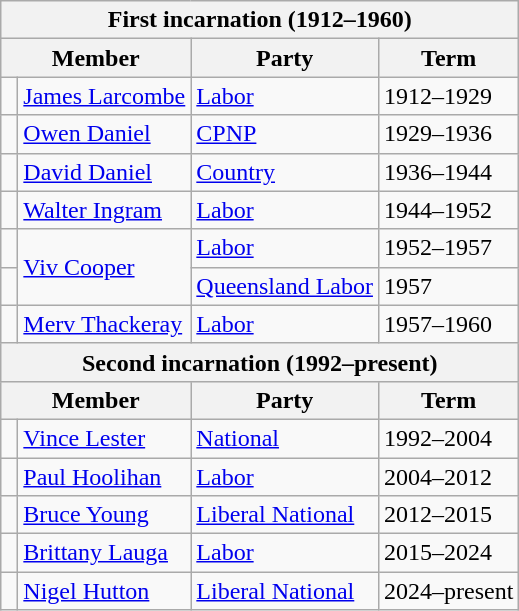<table class="wikitable">
<tr>
<th colspan="5">First incarnation (1912–1960)</th>
</tr>
<tr>
<th colspan="2">Member</th>
<th>Party</th>
<th>Term</th>
</tr>
<tr>
<td> </td>
<td><a href='#'>James Larcombe</a></td>
<td><a href='#'>Labor</a></td>
<td>1912–1929</td>
</tr>
<tr>
<td> </td>
<td><a href='#'>Owen Daniel</a></td>
<td><a href='#'>CPNP</a></td>
<td>1929–1936</td>
</tr>
<tr>
<td> </td>
<td><a href='#'>David Daniel</a></td>
<td><a href='#'>Country</a></td>
<td>1936–1944</td>
</tr>
<tr>
<td> </td>
<td><a href='#'>Walter Ingram</a></td>
<td><a href='#'>Labor</a></td>
<td>1944–1952</td>
</tr>
<tr>
<td> </td>
<td rowspan="2"><a href='#'>Viv Cooper</a></td>
<td><a href='#'>Labor</a></td>
<td>1952–1957</td>
</tr>
<tr>
<td> </td>
<td><a href='#'>Queensland Labor</a></td>
<td>1957</td>
</tr>
<tr>
<td> </td>
<td><a href='#'>Merv Thackeray</a></td>
<td><a href='#'>Labor</a></td>
<td>1957–1960</td>
</tr>
<tr>
<th colspan="5">Second incarnation (1992–present)</th>
</tr>
<tr>
<th colspan="2">Member</th>
<th>Party</th>
<th>Term</th>
</tr>
<tr>
<td> </td>
<td><a href='#'>Vince Lester</a></td>
<td><a href='#'>National</a></td>
<td>1992–2004</td>
</tr>
<tr>
<td> </td>
<td><a href='#'>Paul Hoolihan</a></td>
<td><a href='#'>Labor</a></td>
<td>2004–2012</td>
</tr>
<tr>
<td> </td>
<td><a href='#'>Bruce Young</a></td>
<td><a href='#'>Liberal National</a></td>
<td>2012–2015</td>
</tr>
<tr>
<td> </td>
<td><a href='#'>Brittany Lauga</a></td>
<td><a href='#'>Labor</a></td>
<td>2015–2024</td>
</tr>
<tr>
<td> </td>
<td><a href='#'>Nigel Hutton</a></td>
<td><a href='#'>Liberal National</a></td>
<td>2024–present</td>
</tr>
</table>
